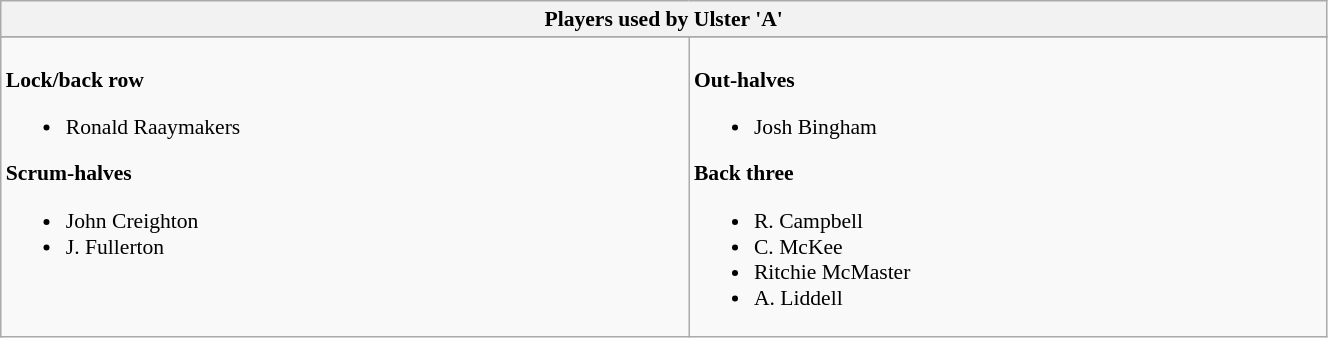<table class="wikitable" style="text-align:left; font-size:90%; width:70%">
<tr>
<th colspan="100%">Players used by Ulster 'A'</th>
</tr>
<tr>
</tr>
<tr valign="top">
<td><br><strong>Lock/back row</strong><ul><li> Ronald Raaymakers</li></ul><strong>Scrum-halves</strong><ul><li> John Creighton</li><li> J. Fullerton</li></ul></td>
<td><br><strong>Out-halves</strong><ul><li> Josh Bingham</li></ul><strong>Back three</strong><ul><li> R. Campbell</li><li> C. McKee</li><li> Ritchie McMaster</li><li> A. Liddell</li></ul></td>
</tr>
</table>
